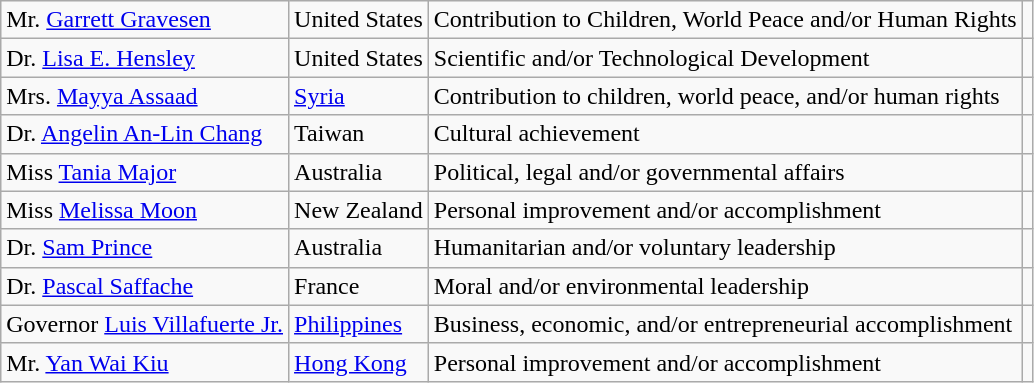<table class="wikitable">
<tr>
<td>Mr. <a href='#'>Garrett Gravesen</a></td>
<td>United States</td>
<td>Contribution to Children, World Peace and/or Human Rights</td>
<td></td>
</tr>
<tr>
<td>Dr. <a href='#'>Lisa E. Hensley</a></td>
<td>United States</td>
<td>Scientific and/or Technological Development</td>
<td></td>
</tr>
<tr>
<td>Mrs. <a href='#'>Mayya Assaad</a></td>
<td><a href='#'>Syria</a></td>
<td>Contribution to children, world peace, and/or human rights</td>
<td></td>
</tr>
<tr>
<td>Dr. <a href='#'>Angelin An-Lin Chang</a></td>
<td>Taiwan</td>
<td>Cultural achievement</td>
<td></td>
</tr>
<tr>
<td>Miss <a href='#'>Tania Major</a></td>
<td>Australia</td>
<td>Political, legal and/or governmental affairs</td>
<td></td>
</tr>
<tr>
<td>Miss <a href='#'>Melissa Moon</a></td>
<td>New Zealand</td>
<td>Personal improvement and/or accomplishment</td>
<td></td>
</tr>
<tr>
<td>Dr. <a href='#'>Sam Prince</a></td>
<td>Australia</td>
<td>Humanitarian and/or voluntary leadership</td>
<td></td>
</tr>
<tr>
<td>Dr. <a href='#'>Pascal Saffache</a></td>
<td>France</td>
<td>Moral and/or environmental leadership</td>
<td></td>
</tr>
<tr>
<td>Governor <a href='#'>Luis Villafuerte Jr.</a></td>
<td><a href='#'>Philippines</a></td>
<td>Business, economic, and/or entrepreneurial accomplishment</td>
<td></td>
</tr>
<tr>
<td>Mr. <a href='#'>Yan Wai Kiu</a></td>
<td><a href='#'>Hong Kong</a></td>
<td>Personal improvement and/or accomplishment</td>
<td></td>
</tr>
</table>
